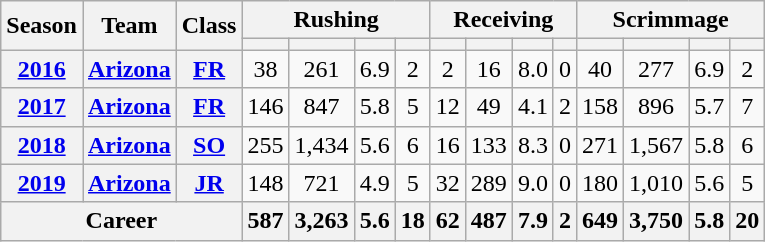<table class="wikitable sortable" style="text-align:center;">
<tr>
<th rowspan="2">Season</th>
<th rowspan="2">Team</th>
<th rowspan="2">Class</th>
<th colspan="4">Rushing</th>
<th colspan="4">Receiving</th>
<th colspan="4">Scrimmage</th>
</tr>
<tr>
<th></th>
<th></th>
<th></th>
<th></th>
<th></th>
<th></th>
<th></th>
<th></th>
<th></th>
<th></th>
<th></th>
<th></th>
</tr>
<tr>
<th><a href='#'>2016</a></th>
<th><a href='#'>Arizona</a></th>
<th><a href='#'>FR</a></th>
<td>38</td>
<td>261</td>
<td>6.9</td>
<td>2</td>
<td>2</td>
<td>16</td>
<td>8.0</td>
<td>0</td>
<td>40</td>
<td>277</td>
<td>6.9</td>
<td>2</td>
</tr>
<tr>
<th><a href='#'>2017</a></th>
<th><a href='#'>Arizona</a></th>
<th><a href='#'>FR</a></th>
<td>146</td>
<td>847</td>
<td>5.8</td>
<td>5</td>
<td>12</td>
<td>49</td>
<td>4.1</td>
<td>2</td>
<td>158</td>
<td>896</td>
<td>5.7</td>
<td>7</td>
</tr>
<tr>
<th><a href='#'>2018</a></th>
<th><a href='#'>Arizona</a></th>
<th><a href='#'>SO</a></th>
<td>255</td>
<td>1,434</td>
<td>5.6</td>
<td>6</td>
<td>16</td>
<td>133</td>
<td>8.3</td>
<td>0</td>
<td>271</td>
<td>1,567</td>
<td>5.8</td>
<td>6</td>
</tr>
<tr>
<th><a href='#'>2019</a></th>
<th><a href='#'>Arizona</a></th>
<th><a href='#'>JR</a></th>
<td>148</td>
<td>721</td>
<td>4.9</td>
<td>5</td>
<td>32</td>
<td>289</td>
<td>9.0</td>
<td>0</td>
<td>180</td>
<td>1,010</td>
<td>5.6</td>
<td>5</td>
</tr>
<tr>
<th colspan="3">Career</th>
<th>587</th>
<th>3,263</th>
<th>5.6</th>
<th>18</th>
<th>62</th>
<th>487</th>
<th>7.9</th>
<th>2</th>
<th>649</th>
<th>3,750</th>
<th>5.8</th>
<th>20</th>
</tr>
</table>
